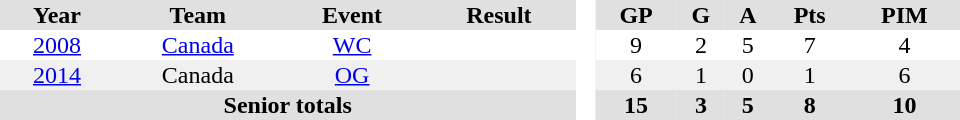<table border="0" cellpadding="1" cellspacing="0" style="text-align:center; width:40em">
<tr ALIGN="centre" bgcolor="#e0e0e0">
<th>Year</th>
<th>Team</th>
<th>Event</th>
<th>Result</th>
<th rowspan="99" bgcolor="#ffffff"> </th>
<th>GP</th>
<th>G</th>
<th>A</th>
<th>Pts</th>
<th>PIM</th>
</tr>
<tr>
<td><a href='#'>2008</a></td>
<td><a href='#'>Canada</a></td>
<td><a href='#'>WC</a></td>
<td></td>
<td>9</td>
<td>2</td>
<td>5</td>
<td>7</td>
<td>4</td>
</tr>
<tr bgcolor="#f0f0f0">
<td><a href='#'>2014</a></td>
<td>Canada</td>
<td><a href='#'>OG</a></td>
<td></td>
<td>6</td>
<td>1</td>
<td>0</td>
<td>1</td>
<td>6</td>
</tr>
<tr>
</tr>
<tr bgcolor="#e0e0e0">
<th colspan=4>Senior totals</th>
<th>15</th>
<th>3</th>
<th>5</th>
<th>8</th>
<th>10</th>
</tr>
</table>
